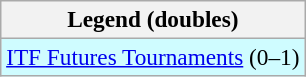<table class=wikitable style=font-size:97%>
<tr>
<th>Legend (doubles)</th>
</tr>
<tr bgcolor=CFFCFF>
<td><a href='#'>ITF Futures Tournaments</a> (0–1)</td>
</tr>
</table>
